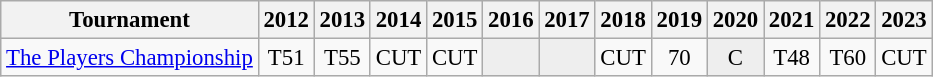<table class="wikitable" style="font-size:95%;text-align:center;">
<tr>
<th>Tournament</th>
<th>2012</th>
<th>2013</th>
<th>2014</th>
<th>2015</th>
<th>2016</th>
<th>2017</th>
<th>2018</th>
<th>2019</th>
<th>2020</th>
<th>2021</th>
<th>2022</th>
<th>2023</th>
</tr>
<tr>
<td align=left><a href='#'>The Players Championship</a></td>
<td>T51</td>
<td>T55</td>
<td>CUT</td>
<td>CUT</td>
<td style="background:#eeeeee;"></td>
<td style="background:#eeeeee;"></td>
<td>CUT</td>
<td>70</td>
<td style="background:#eeeeee;">C</td>
<td>T48</td>
<td>T60</td>
<td>CUT</td>
</tr>
</table>
